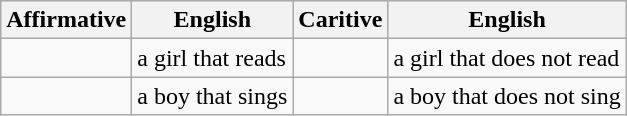<table class="wikitable">
<tr style="background:#dfdfdf;" |>
<th>Affirmative</th>
<th>English</th>
<th>Caritive</th>
<th>English</th>
</tr>
<tr>
<td></td>
<td>a girl that reads</td>
<td></td>
<td>a girl that does not read</td>
</tr>
<tr>
<td></td>
<td>a boy that sings</td>
<td></td>
<td>a boy that does not sing</td>
</tr>
</table>
